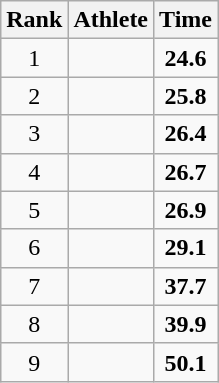<table class=wikitable style="text-align:center;">
<tr>
<th>Rank</th>
<th>Athlete</th>
<th>Time</th>
</tr>
<tr>
<td>1</td>
<td align=left></td>
<td><strong>24.6</strong></td>
</tr>
<tr>
<td>2</td>
<td align=left></td>
<td><strong>25.8</strong></td>
</tr>
<tr>
<td>3</td>
<td align=left></td>
<td><strong>26.4</strong></td>
</tr>
<tr>
<td>4</td>
<td align=left></td>
<td><strong>26.7</strong></td>
</tr>
<tr>
<td>5</td>
<td align=left></td>
<td><strong>26.9</strong></td>
</tr>
<tr>
<td>6</td>
<td align=left></td>
<td><strong>29.1</strong></td>
</tr>
<tr>
<td>7</td>
<td align=left></td>
<td><strong>37.7</strong></td>
</tr>
<tr>
<td>8</td>
<td align=left></td>
<td><strong>39.9</strong></td>
</tr>
<tr>
<td>9</td>
<td align=left></td>
<td><strong>50.1</strong></td>
</tr>
</table>
